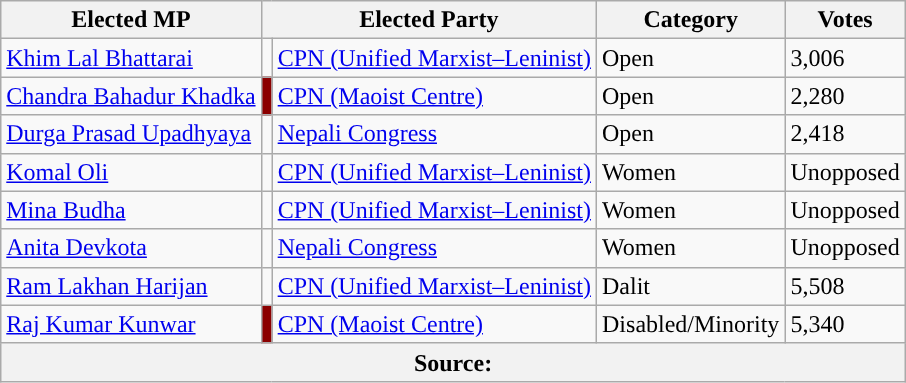<table class="wikitable">
<tr>
<th>Elected MP</th>
<th colspan="2">Elected Party</th>
<th>Category</th>
<th>Votes</th>
</tr>
<tr>
<td><a href='#'>Khim Lal Bhattarai</a></td>
<td></td>
<td><a href='#'>CPN (Unified Marxist–Leninist)</a></td>
<td>Open</td>
<td>3,006</td>
</tr>
<tr>
<td><a href='#'>Chandra Bahadur Khadka</a></td>
<td bgcolor="8B0000"></td>
<td><a href='#'>CPN (Maoist Centre)</a></td>
<td>Open</td>
<td>2,280</td>
</tr>
<tr>
<td><a href='#'>Durga Prasad Upadhyaya</a></td>
<td></td>
<td><a href='#'>Nepali Congress</a></td>
<td>Open</td>
<td>2,418</td>
</tr>
<tr>
<td><a href='#'>Komal Oli</a></td>
<td></td>
<td><a href='#'>CPN (Unified Marxist–Leninist)</a></td>
<td>Women</td>
<td>Unopposed</td>
</tr>
<tr>
<td><a href='#'>Mina Budha</a></td>
<td></td>
<td><a href='#'>CPN (Unified Marxist–Leninist)</a></td>
<td>Women</td>
<td>Unopposed</td>
</tr>
<tr>
<td><a href='#'>Anita Devkota</a></td>
<td></td>
<td><a href='#'>Nepali Congress</a></td>
<td>Women</td>
<td>Unopposed</td>
</tr>
<tr>
<td><a href='#'>Ram Lakhan Harijan</a></td>
<td></td>
<td><a href='#'>CPN (Unified Marxist–Leninist)</a></td>
<td>Dalit</td>
<td>5,508</td>
</tr>
<tr>
<td><a href='#'>Raj Kumar Kunwar</a></td>
<td bgcolor="8B0000"></td>
<td><a href='#'>CPN (Maoist Centre)</a></td>
<td>Disabled/Minority</td>
<td>5,340</td>
</tr>
<tr>
<th colspan="5">Source: </th>
</tr>
</table>
